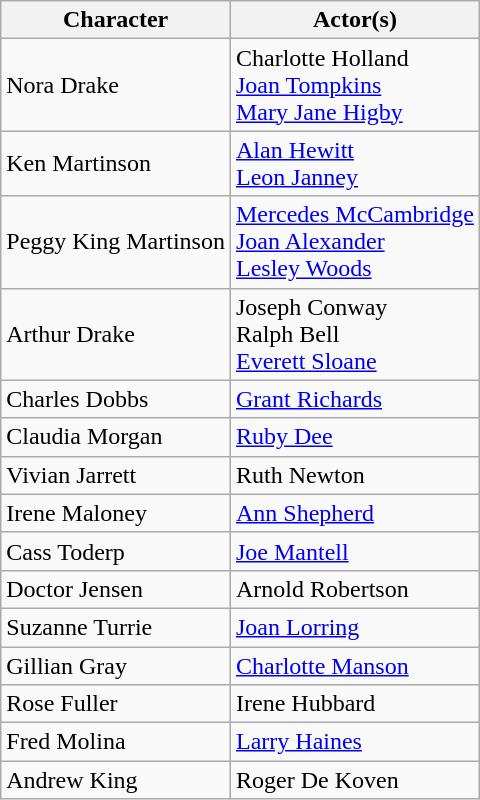<table class="wikitable">
<tr>
<th>Character</th>
<th>Actor(s)</th>
</tr>
<tr>
<td>Nora Drake</td>
<td>Charlotte Holland<br><a href='#'>Joan Tompkins</a><br><a href='#'>Mary Jane Higby</a></td>
</tr>
<tr>
<td>Ken Martinson</td>
<td><a href='#'>Alan Hewitt</a><br><a href='#'>Leon Janney</a></td>
</tr>
<tr>
<td>Peggy King Martinson</td>
<td><a href='#'>Mercedes McCambridge</a><br><a href='#'>Joan Alexander</a><br><a href='#'>Lesley Woods</a></td>
</tr>
<tr>
<td>Arthur Drake</td>
<td>Joseph Conway<br>Ralph Bell<br><a href='#'>Everett Sloane</a></td>
</tr>
<tr>
<td>Charles Dobbs</td>
<td><a href='#'>Grant Richards</a></td>
</tr>
<tr>
<td>Claudia Morgan</td>
<td><a href='#'>Ruby Dee</a></td>
</tr>
<tr>
<td>Vivian Jarrett</td>
<td>Ruth Newton</td>
</tr>
<tr>
<td>Irene Maloney</td>
<td><a href='#'>Ann Shepherd</a></td>
</tr>
<tr>
<td>Cass Toderp</td>
<td><a href='#'>Joe Mantell</a></td>
</tr>
<tr>
<td>Doctor Jensen</td>
<td>Arnold Robertson</td>
</tr>
<tr>
<td>Suzanne Turrie</td>
<td><a href='#'>Joan Lorring</a></td>
</tr>
<tr>
<td>Gillian Gray</td>
<td><a href='#'>Charlotte Manson</a></td>
</tr>
<tr>
<td>Rose Fuller</td>
<td>Irene Hubbard</td>
</tr>
<tr>
<td>Fred Molina</td>
<td><a href='#'>Larry Haines</a></td>
</tr>
<tr>
<td>Andrew King</td>
<td>Roger De Koven</td>
</tr>
</table>
